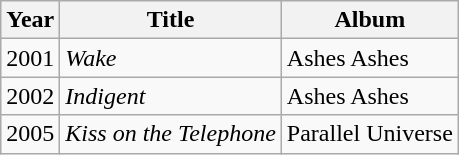<table class="wikitable">
<tr>
<th>Year</th>
<th>Title</th>
<th>Album</th>
</tr>
<tr>
<td>2001</td>
<td><em>Wake</em></td>
<td>Ashes Ashes</td>
</tr>
<tr>
<td>2002</td>
<td><em>Indigent</em></td>
<td>Ashes Ashes</td>
</tr>
<tr>
<td>2005</td>
<td><em>Kiss on the Telephone</em></td>
<td>Parallel Universe</td>
</tr>
</table>
